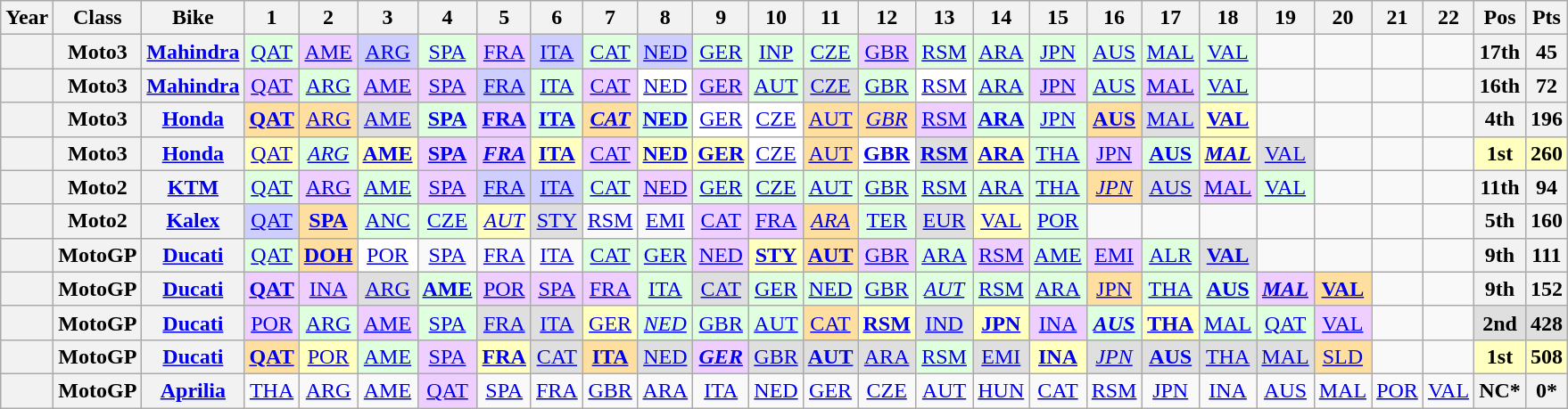<table class="wikitable" style="text-align:center;">
<tr>
<th>Year</th>
<th>Class</th>
<th>Bike</th>
<th>1</th>
<th>2</th>
<th>3</th>
<th>4</th>
<th>5</th>
<th>6</th>
<th>7</th>
<th>8</th>
<th>9</th>
<th>10</th>
<th>11</th>
<th>12</th>
<th>13</th>
<th>14</th>
<th>15</th>
<th>16</th>
<th>17</th>
<th>18</th>
<th>19</th>
<th>20</th>
<th>21</th>
<th>22</th>
<th>Pos</th>
<th>Pts</th>
</tr>
<tr>
<th></th>
<th>Moto3</th>
<th><a href='#'>Mahindra</a></th>
<td style="background:#dfffdf;"><a href='#'>QAT</a><br></td>
<td style="background:#efcfff;"><a href='#'>AME</a><br></td>
<td style="background:#CFCFFF;"><a href='#'>ARG</a><br></td>
<td style="background:#dfffdf;"><a href='#'>SPA</a><br></td>
<td style="background:#efcfff;"><a href='#'>FRA</a><br></td>
<td style="background:#CFCFFF;"><a href='#'>ITA</a><br></td>
<td style="background:#dfffdf;"><a href='#'>CAT</a><br></td>
<td style="background:#CFCFFF;"><a href='#'>NED</a><br></td>
<td style="background:#dfffdf;"><a href='#'>GER</a><br></td>
<td style="background:#dfffdf;"><a href='#'>INP</a><br></td>
<td style="background:#dfffdf;"><a href='#'>CZE</a><br></td>
<td style="background:#efcfff;"><a href='#'>GBR</a><br></td>
<td style="background:#dfffdf;"><a href='#'>RSM</a><br></td>
<td style="background:#dfffdf;"><a href='#'>ARA</a><br></td>
<td style="background:#dfffdf;"><a href='#'>JPN</a><br></td>
<td style="background:#dfffdf;"><a href='#'>AUS</a><br></td>
<td style="background:#dfffdf;"><a href='#'>MAL</a><br></td>
<td style="background:#dfffdf;"><a href='#'>VAL</a><br></td>
<td></td>
<td></td>
<td></td>
<td></td>
<th>17th</th>
<th>45</th>
</tr>
<tr>
<th></th>
<th>Moto3</th>
<th><a href='#'>Mahindra</a></th>
<td style="background:#efcfff;"><a href='#'>QAT</a><br></td>
<td style="background:#dfffdf;"><a href='#'>ARG</a><br></td>
<td style="background:#efcfff;"><a href='#'>AME</a><br></td>
<td style="background:#efcfff;"><a href='#'>SPA</a><br></td>
<td style="background:#CFCFFF;"><a href='#'>FRA</a><br></td>
<td style="background:#dfffdf;"><a href='#'>ITA</a><br></td>
<td style="background:#efcfff;"><a href='#'>CAT</a><br></td>
<td style="background:#ffffff;"><a href='#'>NED</a><br></td>
<td style="background:#efcfff;"><a href='#'>GER</a><br></td>
<td style="background:#dfffdf;"><a href='#'>AUT</a><br></td>
<td style="background:#dfdfdf;"><a href='#'>CZE</a><br></td>
<td style="background:#dfffdf;"><a href='#'>GBR</a><br></td>
<td style="background:#ffffff;"><a href='#'>RSM</a><br></td>
<td style="background:#dfffdf;"><a href='#'>ARA</a><br></td>
<td style="background:#efcfff;"><a href='#'>JPN</a><br></td>
<td style="background:#dfffdf;"><a href='#'>AUS</a><br></td>
<td style="background:#efcfff;"><a href='#'>MAL</a><br></td>
<td style="background:#dfffdf;"><a href='#'>VAL</a><br></td>
<td></td>
<td></td>
<td></td>
<td></td>
<th>16th</th>
<th>72</th>
</tr>
<tr>
<th></th>
<th>Moto3</th>
<th><a href='#'>Honda</a></th>
<td style="background:#ffdf9f;"><strong><a href='#'>QAT</a></strong><br></td>
<td style="background:#ffdf9f;"><a href='#'>ARG</a><br></td>
<td style="background:#dfdfdf;"><a href='#'>AME</a><br></td>
<td style="background:#dfffdf;"><strong><a href='#'>SPA</a></strong><br></td>
<td style="background:#efcfff;"><strong><a href='#'>FRA</a></strong><br></td>
<td style="background:#dfffdf;"><strong><a href='#'>ITA</a></strong><br></td>
<td style="background:#ffdf9f;"><strong><em><a href='#'>CAT</a></em></strong><br></td>
<td style="background:#dfffdf;"><strong><a href='#'>NED</a></strong><br></td>
<td style="background:#ffffff;"><a href='#'>GER</a><br></td>
<td style="background:#ffffff;"><a href='#'>CZE</a><br></td>
<td style="background:#ffdf9f;"><a href='#'>AUT</a><br></td>
<td style="background:#ffdf9f;"><em><a href='#'>GBR</a></em><br></td>
<td style="background:#efcfff;"><a href='#'>RSM</a><br></td>
<td style="background:#dfffdf;"><strong><a href='#'>ARA</a></strong><br></td>
<td style="background:#dfffdf;"><a href='#'>JPN</a><br></td>
<td style="background:#ffdf9f;"><strong> <a href='#'>AUS</a></strong><br></td>
<td style="background:#dfdfdf;"><a href='#'>MAL</a><br></td>
<td style="background:#ffffbf;"><strong><a href='#'>VAL</a></strong><br></td>
<td></td>
<td></td>
<td></td>
<td></td>
<th>4th</th>
<th>196</th>
</tr>
<tr>
<th></th>
<th>Moto3</th>
<th><a href='#'>Honda</a></th>
<td style="background:#FFFFBF;"><a href='#'>QAT</a><br></td>
<td style="background:#DFFFDF;"><em><a href='#'>ARG</a></em><br></td>
<td style="background:#FFFFBF;"><strong><a href='#'>AME</a></strong><br></td>
<td style="background:#EFCFFF;"><strong><a href='#'>SPA</a></strong><br></td>
<td style="background:#EFCFFF;"><strong><em><a href='#'>FRA</a></em></strong><br></td>
<td style="background:#FFFFBF;"><strong><a href='#'>ITA</a></strong><br></td>
<td style="background:#EFCFFF;"><a href='#'>CAT</a><br></td>
<td style="background:#FFFFBF;"><strong><a href='#'>NED</a></strong><br></td>
<td style="background:#FFFFBF;"><strong><a href='#'>GER</a></strong><br></td>
<td style="background:#FFFFFF;"><a href='#'>CZE</a><br></td>
<td style="background:#ffdf9f;"><a href='#'>AUT</a><br></td>
<td style="background:#FFFFFF;"><strong><a href='#'>GBR</a></strong><br></td>
<td style="background:#dfdfdf;"><strong><a href='#'>RSM</a></strong><br></td>
<td style="background:#FFFFBF;"><strong><a href='#'>ARA</a></strong><br></td>
<td style="background:#DFFFDF;"><a href='#'>THA</a><br></td>
<td style="background:#EFCFFF;"><a href='#'>JPN</a><br></td>
<td style="background:#DFFFDF;"><strong><a href='#'>AUS</a></strong><br></td>
<td style="background:#FFFFBF;"><strong><em><a href='#'>MAL</a></em></strong><br></td>
<td style="background:#dfdfdf;"><a href='#'>VAL</a><br></td>
<td></td>
<td></td>
<td></td>
<th style="background:#FFFFBF;">1st</th>
<th style="background:#FFFFBF;">260</th>
</tr>
<tr>
<th></th>
<th>Moto2</th>
<th><a href='#'>KTM</a></th>
<td style="background:#dfffdf;"><a href='#'>QAT</a><br></td>
<td style="background:#efcfff;"><a href='#'>ARG</a><br></td>
<td style="background:#dfffdf;"><a href='#'>AME</a><br></td>
<td style="background:#efcfff;"><a href='#'>SPA</a><br></td>
<td style="background:#cfcfff;"><a href='#'>FRA</a><br></td>
<td style="background:#cfcfff;"><a href='#'>ITA</a><br></td>
<td style="background:#dfffdf;"><a href='#'>CAT</a><br></td>
<td style="background:#efcfff;"><a href='#'>NED</a><br></td>
<td style="background:#dfffdf;"><a href='#'>GER</a><br></td>
<td style="background:#dfffdf;"><a href='#'>CZE</a><br></td>
<td style="background:#dfffdf;"><a href='#'>AUT</a><br></td>
<td style="background:#dfffdf;"><a href='#'>GBR</a><br></td>
<td style="background:#dfffdf;"><a href='#'>RSM</a><br></td>
<td style="background:#dfffdf;"><a href='#'>ARA</a><br></td>
<td style="background:#dfffdf;"><a href='#'>THA</a><br></td>
<td style="background:#ffdf9f;"><em><a href='#'>JPN</a></em><br></td>
<td style="background:#dfdfdf;"><a href='#'>AUS</a><br></td>
<td style="background:#efcfff;"><a href='#'>MAL</a><br></td>
<td style="background:#dfffdf;"><a href='#'>VAL</a><br></td>
<td></td>
<td></td>
<td></td>
<th>11th</th>
<th>94</th>
</tr>
<tr>
<th></th>
<th>Moto2</th>
<th><a href='#'>Kalex</a></th>
<td style="background:#cfcfff;"><a href='#'>QAT</a><br></td>
<td style="background:#ffdf9f;"><strong><a href='#'>SPA</a></strong><br></td>
<td style="background:#dfffdf;"><a href='#'>ANC</a><br></td>
<td style="background:#dfffdf;"><a href='#'>CZE</a><br></td>
<td style="background:#ffffbf;"><em><a href='#'>AUT</a></em><br></td>
<td style="background:#dfdfdf;"><a href='#'>STY</a><br></td>
<td><a href='#'>RSM</a></td>
<td><a href='#'>EMI</a></td>
<td style="background:#efcfff;"><a href='#'>CAT</a><br></td>
<td style="background:#efcfff;"><a href='#'>FRA</a><br></td>
<td style="background:#ffdf9f;"><em><a href='#'>ARA</a></em><br></td>
<td style="background:#dfffdf;"><a href='#'>TER</a><br></td>
<td style="background:#dfdfdf;"><a href='#'>EUR</a><br></td>
<td style="background:#ffffbf;"><a href='#'>VAL</a><br></td>
<td style="background:#dfffdf;"><a href='#'>POR</a><br></td>
<td></td>
<td></td>
<td></td>
<td></td>
<td></td>
<td></td>
<td></td>
<th>5th</th>
<th>160</th>
</tr>
<tr>
<th></th>
<th>MotoGP</th>
<th><a href='#'>Ducati</a></th>
<td style="background:#dfffdf;"><a href='#'>QAT</a><br></td>
<td style="background:#ffdf9f;"><strong><a href='#'>DOH</a></strong><br></td>
<td style="background:#ffffff;"><a href='#'>POR</a><br></td>
<td><a href='#'>SPA</a></td>
<td><a href='#'>FRA</a></td>
<td><a href='#'>ITA</a></td>
<td style="background:#dfffdf;"><a href='#'>CAT</a><br></td>
<td style="background:#dfffdf;"><a href='#'>GER</a><br></td>
<td style="background:#efcfff;"><a href='#'>NED</a><br></td>
<td style="background:#ffffbf;"><strong><a href='#'>STY</a></strong><br></td>
<td style="background:#ffdf9f;"><strong><a href='#'>AUT</a></strong><br></td>
<td style="background:#efcfff;"><a href='#'>GBR</a><br></td>
<td style="background:#dfffdf;"><a href='#'>ARA</a><br></td>
<td style="background:#efcfff;"><a href='#'>RSM</a><br></td>
<td style="background:#dfffdf;"><a href='#'>AME</a><br></td>
<td style="background:#efcfff;"><a href='#'>EMI</a><br></td>
<td style="background:#dfffdf;"><a href='#'>ALR</a><br></td>
<td style="background:#dfdfdf;"><strong><a href='#'>VAL</a></strong><br></td>
<td></td>
<td></td>
<td></td>
<td></td>
<th>9th</th>
<th>111</th>
</tr>
<tr>
<th></th>
<th>MotoGP</th>
<th><a href='#'>Ducati</a></th>
<td style="background:#efcfff;"><strong><a href='#'>QAT</a></strong><br></td>
<td style="background:#efcfff;"><a href='#'>INA</a><br></td>
<td style="background:#dfdfdf;"><a href='#'>ARG</a><br></td>
<td style="background:#dfffdf;"><strong><a href='#'>AME</a></strong><br></td>
<td style="background:#efcfff;"><a href='#'>POR</a><br></td>
<td style="background:#efcfff;"><a href='#'>SPA</a><br></td>
<td style="background:#efcfff;"><a href='#'>FRA</a><br></td>
<td style="background:#dfffdf;"><a href='#'>ITA</a><br></td>
<td style="background:#dfdfdf;"><a href='#'>CAT</a><br></td>
<td style="background:#dfffdf;"><a href='#'>GER</a><br></td>
<td style="background:#dfffdf;"><a href='#'>NED</a><br></td>
<td style="background:#dfffdf;"><a href='#'>GBR</a><br></td>
<td style="background:#dfffdf;"><em><a href='#'>AUT</a></em><br></td>
<td style="background:#dfffdf;"><a href='#'>RSM</a><br></td>
<td style="background:#dfffdf;"><a href='#'>ARA</a><br></td>
<td style="background:#ffdf9f;"><a href='#'>JPN</a><br></td>
<td style="background:#dfffdf;"><a href='#'>THA</a><br></td>
<td style="background:#dfffdf;"><strong><a href='#'>AUS</a></strong><br></td>
<td style="background:#efcfff;"><strong><em><a href='#'>MAL</a></em></strong><br></td>
<td style="background:#ffdf9f;"><strong><a href='#'>VAL</a></strong><br></td>
<td></td>
<td></td>
<th>9th</th>
<th>152</th>
</tr>
<tr>
<th></th>
<th>MotoGP</th>
<th><a href='#'>Ducati</a></th>
<td style="background:#efcfff;"><a href='#'>POR</a><br></td>
<td style="background:#dfffdf;"><a href='#'>ARG</a><br></td>
<td style="background:#efcfff;"><a href='#'>AME</a><br></td>
<td style="background:#dfffdf;"><a href='#'>SPA</a><br></td>
<td style="background:#dfdfdf;"><a href='#'>FRA</a><br></td>
<td style="background:#dfdfdf;"><a href='#'>ITA</a><br></td>
<td style="background:#ffffbf;"><a href='#'>GER</a><br></td>
<td style="background:#dfffdf;"><em><a href='#'>NED</a><br></em></td>
<td style="background:#dfffdf;"><a href='#'>GBR</a><br></td>
<td style="background:#dfffdf;"><a href='#'>AUT</a><br></td>
<td style="background:#ffdf9f;"><a href='#'>CAT</a><br></td>
<td style="background:#ffffbf;"><strong><a href='#'>RSM</a></strong><br></td>
<td style="background:#dfdfdf;"><a href='#'>IND</a><br></td>
<td style="background:#ffffbf;"><strong><a href='#'>JPN</a></strong><br></td>
<td style="background:#efcfff;"><a href='#'>INA</a><br></td>
<td style="background:#dfffdf;"><strong><em><a href='#'>AUS</a></em></strong><br></td>
<td style="background:#ffffbf;"><strong><a href='#'>THA</a></strong><br></td>
<td style="background:#dfffdf;"><a href='#'>MAL</a><br></td>
<td style="background:#dfffdf;"><a href='#'>QAT</a><br></td>
<td style="background:#efcfff;"><a href='#'>VAL</a><br></td>
<td></td>
<td></td>
<th style="background:#dfdfdf;">2nd</th>
<th style="background:#dfdfdf;">428</th>
</tr>
<tr>
<th></th>
<th>MotoGP</th>
<th><a href='#'>Ducati</a></th>
<td style="background:#ffdf9f;"><strong><a href='#'>QAT</a></strong><br></td>
<td style="background:#ffffbf;"><a href='#'>POR</a><br></td>
<td style="background:#dfffdf;"><a href='#'>AME</a><br></td>
<td style="background:#efcfff;"><a href='#'>SPA</a><br></td>
<td style="background:#ffffbf;"><strong><a href='#'>FRA</a></strong><br></td>
<td style="background:#dfdfdf;"><a href='#'>CAT</a><br></td>
<td style="background:#ffdf9f;"><strong><a href='#'>ITA</a></strong><br> </td>
<td style="background:#dfdfdf;"><a href='#'>NED</a><br></td>
<td style="background:#efcfff;"><strong><em><a href='#'>GER</a></em></strong><br></td>
<td style="background:#dfdfdf;"><a href='#'>GBR</a><br></td>
<td style="background:#dfdfdf;"><strong><a href='#'>AUT</a></strong><br></td>
<td style="background:#dfdfdf;"><a href='#'>ARA</a><br></td>
<td style="background:#dfffdf;"><a href='#'>RSM</a><br></td>
<td style="background:#dfdfdf;"><a href='#'>EMI</a><br></td>
<td style="background:#ffffbf;"><strong><a href='#'>INA</a></strong><br></td>
<td style="background:#dfdfdf;"><em><a href='#'>JPN</a></em><br></td>
<td style="background:#dfdfdf;"><strong><a href='#'>AUS</a></strong><br></td>
<td style="background:#dfdfdf;"><a href='#'>THA</a><br></td>
<td style="background:#dfdfdf;"><a href='#'>MAL</a><br></td>
<td style="background:#ffdf9f;"><a href='#'>SLD</a><br></td>
<td></td>
<td></td>
<th style="background:#ffffbf;">1st</th>
<th style="background:#ffffbf;">508</th>
</tr>
<tr>
<th></th>
<th>MotoGP</th>
<th><a href='#'>Aprilia</a></th>
<td><a href='#'>THA</a></td>
<td><a href='#'>ARG</a></td>
<td><a href='#'>AME</a></td>
<td style="background:#EFCFFF;"><a href='#'>QAT</a><br></td>
<td><a href='#'>SPA</a></td>
<td><a href='#'>FRA</a></td>
<td><a href='#'>GBR</a></td>
<td><a href='#'>ARA</a></td>
<td><a href='#'>ITA</a></td>
<td><a href='#'>NED</a></td>
<td><a href='#'>GER</a></td>
<td><a href='#'>CZE</a></td>
<td><a href='#'>AUT</a></td>
<td><a href='#'>HUN</a></td>
<td><a href='#'>CAT</a></td>
<td><a href='#'>RSM</a></td>
<td><a href='#'>JPN</a></td>
<td><a href='#'>INA</a></td>
<td><a href='#'>AUS</a></td>
<td><a href='#'>MAL</a></td>
<td><a href='#'>POR</a></td>
<td><a href='#'>VAL</a></td>
<th>NC*</th>
<th>0*</th>
</tr>
</table>
